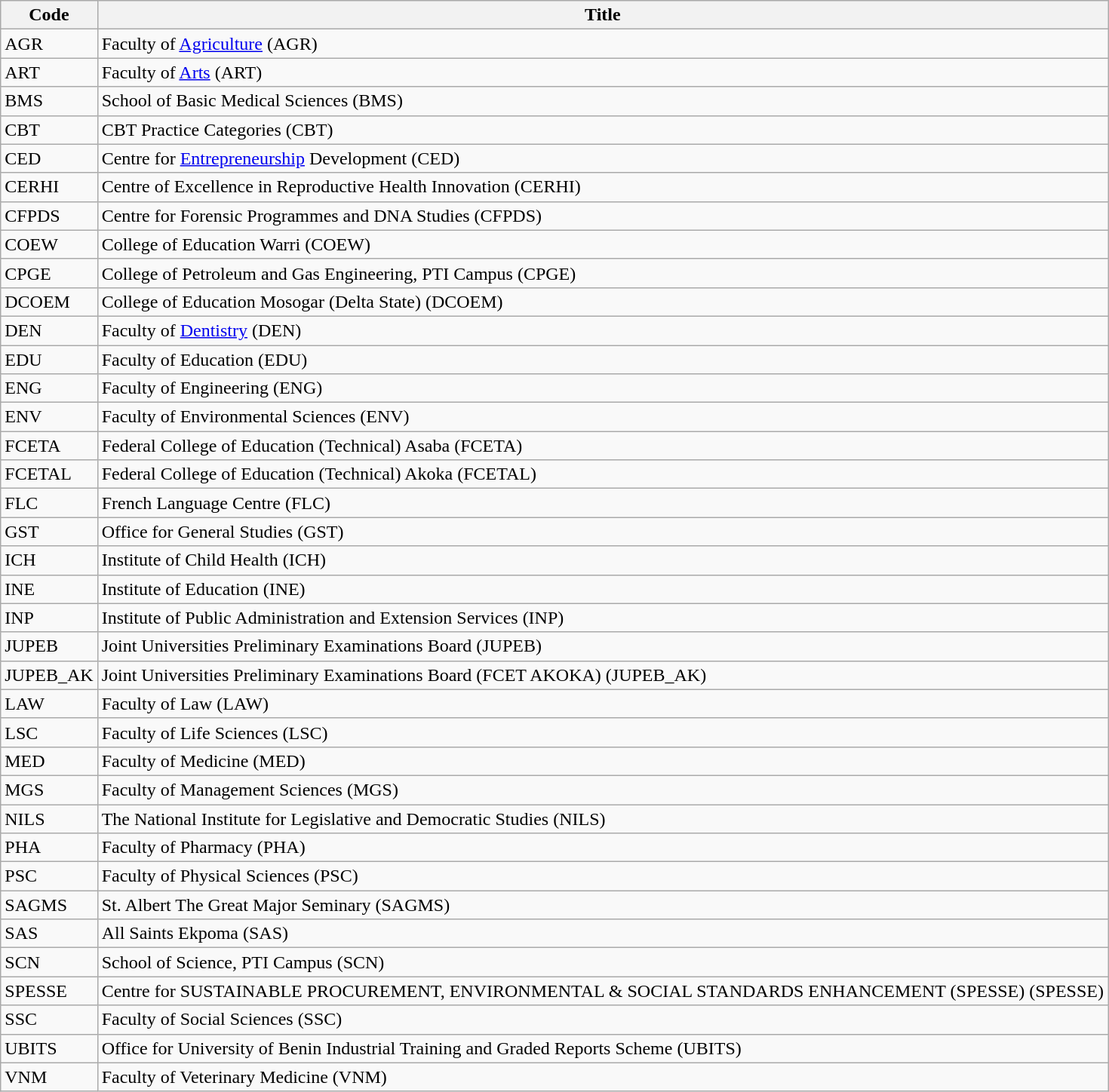<table class="wikitable">
<tr>
<th>Code</th>
<th>Title</th>
</tr>
<tr>
<td>AGR</td>
<td>Faculty of <a href='#'>Agriculture</a> (AGR)</td>
</tr>
<tr>
<td>ART</td>
<td>Faculty of <a href='#'>Arts</a> (ART)</td>
</tr>
<tr>
<td>BMS</td>
<td>School of Basic Medical Sciences (BMS)</td>
</tr>
<tr>
<td>CBT</td>
<td>CBT Practice Categories (CBT)</td>
</tr>
<tr>
<td>CED</td>
<td>Centre for <a href='#'>Entrepreneurship</a> Development (CED)</td>
</tr>
<tr>
<td>CERHI</td>
<td>Centre of Excellence in Reproductive Health Innovation (CERHI)</td>
</tr>
<tr>
<td>CFPDS</td>
<td>Centre for Forensic Programmes and DNA Studies (CFPDS)</td>
</tr>
<tr>
<td>COEW</td>
<td>College of Education Warri (COEW)</td>
</tr>
<tr>
<td>CPGE</td>
<td>College of Petroleum and Gas Engineering, PTI Campus (CPGE)</td>
</tr>
<tr>
<td>DCOEM</td>
<td>College of Education Mosogar (Delta State) (DCOEM)</td>
</tr>
<tr>
<td>DEN</td>
<td>Faculty of <a href='#'>Dentistry</a> (DEN)</td>
</tr>
<tr>
<td>EDU</td>
<td>Faculty of Education (EDU)</td>
</tr>
<tr>
<td>ENG</td>
<td>Faculty of Engineering (ENG)</td>
</tr>
<tr>
<td>ENV</td>
<td>Faculty of Environmental Sciences (ENV)</td>
</tr>
<tr>
<td>FCETA</td>
<td>Federal College of Education (Technical) Asaba (FCETA)</td>
</tr>
<tr>
<td>FCETAL</td>
<td>Federal College of Education (Technical) Akoka (FCETAL)</td>
</tr>
<tr>
<td>FLC</td>
<td>French Language Centre (FLC)</td>
</tr>
<tr>
<td>GST</td>
<td>Office for General Studies (GST)</td>
</tr>
<tr>
<td>ICH</td>
<td>Institute of Child Health (ICH)</td>
</tr>
<tr>
<td>INE</td>
<td>Institute of Education (INE)</td>
</tr>
<tr>
<td>INP</td>
<td>Institute of Public Administration and Extension Services (INP)</td>
</tr>
<tr>
<td>JUPEB</td>
<td>Joint Universities Preliminary Examinations Board (JUPEB)</td>
</tr>
<tr>
<td>JUPEB_AK</td>
<td>Joint Universities Preliminary Examinations Board (FCET AKOKA) (JUPEB_AK)</td>
</tr>
<tr>
<td>LAW</td>
<td>Faculty of Law (LAW)</td>
</tr>
<tr>
<td>LSC</td>
<td>Faculty of Life Sciences (LSC)</td>
</tr>
<tr>
<td>MED</td>
<td>Faculty of Medicine (MED)</td>
</tr>
<tr>
<td>MGS</td>
<td>Faculty of Management Sciences (MGS)</td>
</tr>
<tr>
<td>NILS</td>
<td>The National Institute for Legislative and Democratic Studies (NILS)</td>
</tr>
<tr>
<td>PHA</td>
<td>Faculty of Pharmacy (PHA)</td>
</tr>
<tr>
<td>PSC</td>
<td>Faculty of Physical Sciences (PSC)</td>
</tr>
<tr>
<td>SAGMS</td>
<td>St. Albert The Great Major Seminary (SAGMS)</td>
</tr>
<tr>
<td>SAS</td>
<td>All Saints Ekpoma (SAS)</td>
</tr>
<tr>
<td>SCN</td>
<td>School of Science, PTI Campus (SCN)</td>
</tr>
<tr>
<td>SPESSE</td>
<td>Centre for SUSTAINABLE PROCUREMENT, ENVIRONMENTAL & SOCIAL STANDARDS ENHANCEMENT (SPESSE) (SPESSE)</td>
</tr>
<tr>
<td>SSC</td>
<td>Faculty of Social Sciences (SSC)</td>
</tr>
<tr>
<td>UBITS</td>
<td>Office for University of Benin Industrial Training and Graded Reports Scheme (UBITS)</td>
</tr>
<tr>
<td>VNM</td>
<td>Faculty of Veterinary Medicine (VNM)</td>
</tr>
</table>
